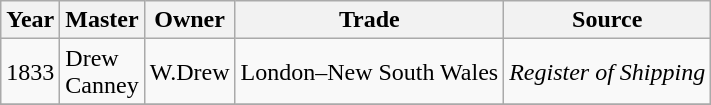<table class="wikitable">
<tr>
<th>Year</th>
<th>Master</th>
<th>Owner</th>
<th>Trade</th>
<th>Source</th>
</tr>
<tr>
<td>1833</td>
<td>Drew<br>Canney</td>
<td>W.Drew</td>
<td>London–New South Wales</td>
<td><em>Register of Shipping</em></td>
</tr>
<tr>
</tr>
</table>
